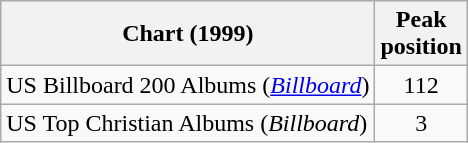<table class="wikitable">
<tr>
<th>Chart (1999)</th>
<th>Peak<br>position</th>
</tr>
<tr>
<td>US Billboard 200 Albums (<em><a href='#'>Billboard</a></em>)</td>
<td style="text-align:center;">112</td>
</tr>
<tr>
<td>US Top Christian Albums (<em>Billboard</em>)</td>
<td style="text-align:center;">3</td>
</tr>
</table>
